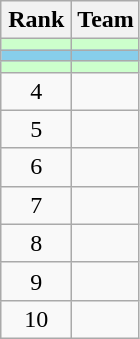<table class="wikitable" style="text-align:center;">
<tr>
<th width=40>Rank</th>
<th>Team</th>
</tr>
<tr bgcolor=#ccffcc>
<td></td>
<td style="text-align:left;"></td>
</tr>
<tr bgcolor=#87ceeb>
<td></td>
<td style="text-align:left;"></td>
</tr>
<tr bgcolor=#ccffcc>
<td></td>
<td style="text-align:left;"></td>
</tr>
<tr>
<td>4</td>
<td style="text-align:left;"></td>
</tr>
<tr>
<td>5</td>
<td style="text-align:left;"></td>
</tr>
<tr>
<td>6</td>
<td style="text-align:left;"></td>
</tr>
<tr>
<td>7</td>
<td style="text-align:left;"></td>
</tr>
<tr>
<td>8</td>
<td style="text-align:left;"></td>
</tr>
<tr>
<td>9</td>
<td style="text-align:left;"></td>
</tr>
<tr>
<td>10</td>
<td style="text-align:left;"></td>
</tr>
</table>
